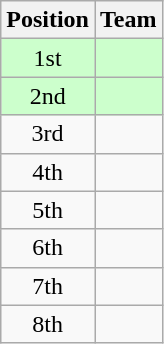<table class="wikitable">
<tr>
<th>Position</th>
<th>Team</th>
</tr>
<tr style="background:#cfc">
<td style="text-align:center">1st</td>
<td></td>
</tr>
<tr style="background:#cfc">
<td style="text-align:center">2nd</td>
<td></td>
</tr>
<tr>
<td style="text-align:center">3rd</td>
<td></td>
</tr>
<tr>
<td style="text-align:center">4th</td>
<td></td>
</tr>
<tr>
<td style="text-align:center">5th</td>
<td></td>
</tr>
<tr>
<td style="text-align:center">6th</td>
<td></td>
</tr>
<tr>
<td style="text-align:center">7th</td>
<td></td>
</tr>
<tr>
<td style="text-align:center">8th</td>
<td></td>
</tr>
</table>
